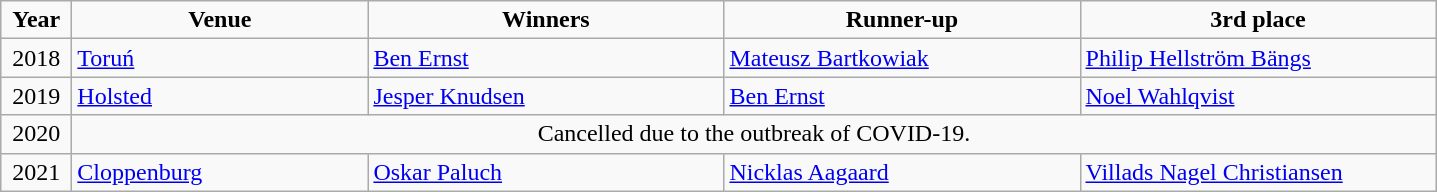<table class="wikitable">
<tr align=center>
<td width=40px  ><strong>Year</strong></td>
<td width=190px ><strong>Venue</strong></td>
<td width=230px ><strong>Winners</strong></td>
<td width=230px ><strong>Runner-up</strong></td>
<td width=230px ><strong>3rd place</strong></td>
</tr>
<tr>
<td align=center>2018</td>
<td> <a href='#'>Toruń</a></td>
<td> <a href='#'>Ben Ernst</a></td>
<td> <a href='#'>Mateusz Bartkowiak</a></td>
<td> <a href='#'>Philip Hellström Bängs</a></td>
</tr>
<tr>
<td align=center>2019</td>
<td> <a href='#'>Holsted</a></td>
<td> <a href='#'>Jesper Knudsen</a></td>
<td> <a href='#'>Ben Ernst</a></td>
<td> <a href='#'>Noel Wahlqvist</a></td>
</tr>
<tr>
<td align=center>2020</td>
<td colspan=4 align=center>Cancelled due to the outbreak of COVID-19.</td>
</tr>
<tr>
<td align=center>2021</td>
<td> <a href='#'>Cloppenburg</a></td>
<td> <a href='#'>Oskar Paluch</a></td>
<td> <a href='#'>Nicklas Aagaard</a></td>
<td> <a href='#'>Villads Nagel Christiansen</a></td>
</tr>
</table>
